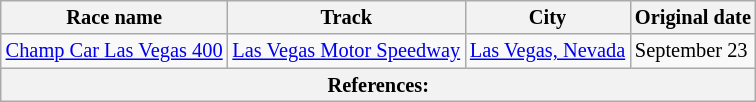<table class="wikitable" style="font-size: 85%; white-space: nowrap;">
<tr>
<th>Race name</th>
<th>Track</th>
<th>City</th>
<th>Original date</th>
</tr>
<tr>
<td> <a href='#'>Champ Car Las Vegas 400</a></td>
<td> <a href='#'>Las Vegas Motor Speedway</a></td>
<td><a href='#'>Las Vegas, Nevada</a></td>
<td>September 23</td>
</tr>
<tr>
<th colspan="4">References:</th>
</tr>
</table>
